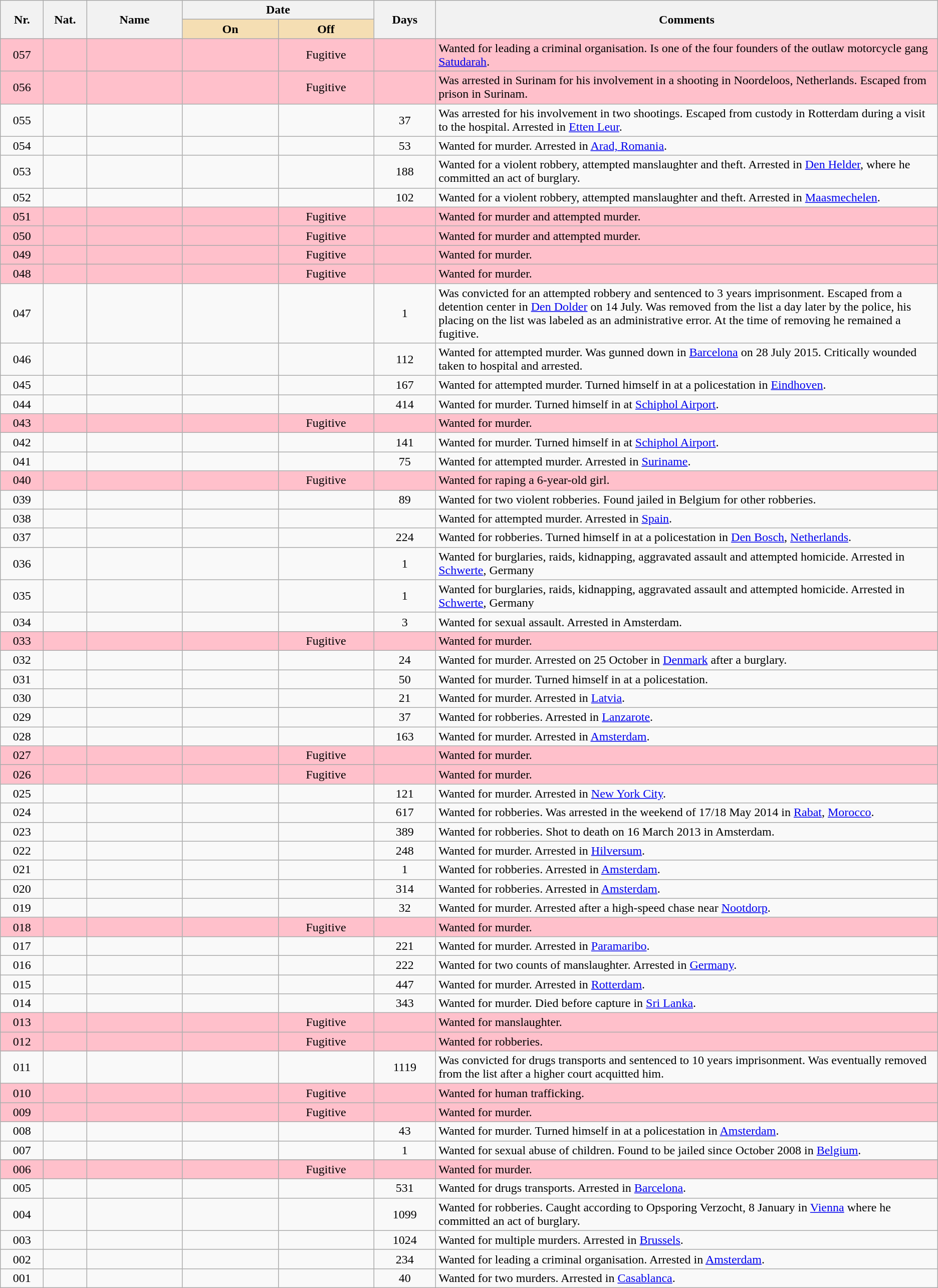<table class="wikitable sortable">
<tr>
<th width="50px" rowspan="2" class="unsortable">Nr.</th>
<th width="50px" rowspan="2" class="unsortable">Nat.</th>
<th width="120px" rowspan="2">Name</th>
<th colspan="2" class="unsortable">Date</th>
<th width="75px" rowspan="2" class="unsortable">Days</th>
<th rowspan="2" class="unsortable">Comments</th>
</tr>
<tr>
<th width="120px" style="background-color:Wheat" class="sortable">On</th>
<th width="120px" style="background-color:Wheat">Off</th>
</tr>
<tr style="background-color:pink;">
<td style="text-align:center">057</td>
<td style="text-align:center"></td>
<td></td>
<td style="text-align:center"></td>
<td style="text-align:center">Fugitive</td>
<td style="text-align:center"></td>
<td>Wanted for leading a criminal organisation. Is one of the four founders of the outlaw motorcycle gang <a href='#'>Satudarah</a>.</td>
</tr>
<tr style="background-color:pink;">
<td style="text-align:center">056</td>
<td style="text-align:center"></td>
<td></td>
<td style="text-align:center"></td>
<td style="text-align:center">Fugitive</td>
<td style="text-align:center"></td>
<td>Was arrested in Surinam for his involvement in a shooting in Noordeloos, Netherlands. Escaped from prison in Surinam.</td>
</tr>
<tr>
<td style="text-align:center">055</td>
<td style="text-align:center"></td>
<td></td>
<td style="text-align:center"></td>
<td style="text-align:center"></td>
<td style="text-align:center">37</td>
<td>Was arrested for his involvement in two shootings. Escaped from custody in Rotterdam during a visit to the hospital. Arrested in <a href='#'>Etten Leur</a>.</td>
</tr>
<tr>
<td style="text-align:center">054</td>
<td style="text-align:center"></td>
<td></td>
<td style="text-align:center"></td>
<td style="text-align:center"></td>
<td style="text-align:center">53</td>
<td>Wanted for murder. Arrested in <a href='#'>Arad, Romania</a>.</td>
</tr>
<tr>
<td style="text-align:center">053</td>
<td style="text-align:center"></td>
<td></td>
<td style="text-align:center"></td>
<td style="text-align:center"></td>
<td style="text-align:center">188</td>
<td>Wanted for a violent robbery, attempted manslaughter and theft. Arrested in <a href='#'>Den Helder</a>, where he committed an act of burglary.</td>
</tr>
<tr>
<td style="text-align:center">052</td>
<td style="text-align:center"></td>
<td></td>
<td style="text-align:center"></td>
<td style="text-align:center"></td>
<td style="text-align:center">102</td>
<td>Wanted for a violent robbery, attempted manslaughter and theft. Arrested in <a href='#'>Maasmechelen</a>.</td>
</tr>
<tr style="background-color:pink;">
<td style="text-align:center">051</td>
<td style="text-align:center"></td>
<td></td>
<td style="text-align:center"></td>
<td style="text-align:center">Fugitive</td>
<td style="text-align:center"></td>
<td>Wanted for murder and attempted murder.</td>
</tr>
<tr style="background-color:pink;">
<td style="text-align:center">050</td>
<td style="text-align:center"></td>
<td></td>
<td style="text-align:center"></td>
<td style="text-align:center">Fugitive</td>
<td style="text-align:center"></td>
<td>Wanted for murder and attempted murder.</td>
</tr>
<tr style="background-color:pink;">
<td style="text-align:center">049</td>
<td style="text-align:center"></td>
<td></td>
<td style="text-align:center"></td>
<td style="text-align:center">Fugitive</td>
<td style="text-align:center"></td>
<td>Wanted for murder.</td>
</tr>
<tr style="background-color:pink;">
<td style="text-align:center">048</td>
<td style="text-align:center"></td>
<td></td>
<td style="text-align:center"></td>
<td style="text-align:center">Fugitive</td>
<td style="text-align:center"></td>
<td>Wanted for murder.</td>
</tr>
<tr>
<td style="text-align:center">047</td>
<td style="text-align:center"></td>
<td></td>
<td style="text-align:center"></td>
<td style="text-align:center"></td>
<td style="text-align:center">1</td>
<td>Was convicted for an attempted robbery and sentenced to 3 years imprisonment. Escaped from a detention center in <a href='#'>Den Dolder</a> on 14 July. Was removed from the list a day later by the police, his placing on the list was labeled as an administrative error. At the time of removing he remained a fugitive.</td>
</tr>
<tr>
<td style="text-align:center">046</td>
<td style="text-align:center"></td>
<td></td>
<td style="text-align:center"></td>
<td style="text-align:center"></td>
<td style="text-align:center">112</td>
<td>Wanted for attempted murder. Was gunned down in <a href='#'>Barcelona</a> on 28 July 2015. Critically wounded taken to hospital and arrested.</td>
</tr>
<tr>
<td style="text-align:center">045</td>
<td style="text-align:center"></td>
<td></td>
<td style="text-align:center"></td>
<td style="text-align:center"></td>
<td style="text-align:center">167</td>
<td>Wanted for attempted murder. Turned himself in at a policestation in <a href='#'>Eindhoven</a>.</td>
</tr>
<tr>
<td style="text-align:center">044</td>
<td style="text-align:center"></td>
<td></td>
<td style="text-align:center"></td>
<td style="text-align:center"></td>
<td style="text-align:center">414</td>
<td>Wanted for murder. Turned himself in at <a href='#'>Schiphol Airport</a>.</td>
</tr>
<tr style="background-color:pink;">
<td style="text-align:center">043</td>
<td style="text-align:center"></td>
<td></td>
<td style="text-align:center"></td>
<td style="text-align:center">Fugitive</td>
<td style="text-align:center"></td>
<td>Wanted for murder.</td>
</tr>
<tr>
<td style="text-align:center">042</td>
<td style="text-align:center"></td>
<td></td>
<td style="text-align:center"></td>
<td style="text-align:center"></td>
<td style="text-align:center">141</td>
<td>Wanted for murder. Turned himself in at <a href='#'>Schiphol Airport</a>.</td>
</tr>
<tr>
<td style="text-align:center">041</td>
<td style="text-align:center"></td>
<td></td>
<td style="text-align:center"></td>
<td style="text-align:center"></td>
<td style="text-align:center">75</td>
<td>Wanted for attempted murder. Arrested in <a href='#'>Suriname</a>.</td>
</tr>
<tr style="background-color:pink;">
<td style="text-align:center">040</td>
<td style="text-align:center"></td>
<td></td>
<td style="text-align:center"></td>
<td style="text-align:center">Fugitive</td>
<td style="text-align:center"></td>
<td>Wanted for raping a 6-year-old girl.</td>
</tr>
<tr>
<td style="text-align:center">039</td>
<td style="text-align:center"></td>
<td></td>
<td style="text-align:center"></td>
<td style="text-align:center"></td>
<td style="text-align:center">89</td>
<td>Wanted for two violent robberies. Found jailed in Belgium for other robberies.</td>
</tr>
<tr>
<td style="text-align:center">038</td>
<td style="text-align:center"></td>
<td></td>
<td style="text-align:center"></td>
<td style="text-align:center"></td>
<td style="text-align:center"></td>
<td>Wanted for attempted murder. Arrested in <a href='#'>Spain</a>.</td>
</tr>
<tr>
<td style="text-align:center">037</td>
<td style="text-align:center"></td>
<td></td>
<td style="text-align:center"></td>
<td style="text-align:center"></td>
<td style="text-align:center">224</td>
<td>Wanted for robberies. Turned himself in at a policestation in <a href='#'>Den Bosch</a>, <a href='#'>Netherlands</a>.</td>
</tr>
<tr>
<td style="text-align:center">036</td>
<td style="text-align:center"></td>
<td></td>
<td style="text-align:center"></td>
<td style="text-align:center"></td>
<td style="text-align:center">1</td>
<td>Wanted for burglaries, raids, kidnapping, aggravated assault and attempted homicide. Arrested in <a href='#'>Schwerte</a>, Germany</td>
</tr>
<tr>
<td style="text-align:center">035</td>
<td style="text-align:center"></td>
<td></td>
<td style="text-align:center"></td>
<td style="text-align:center"></td>
<td style="text-align:center">1</td>
<td>Wanted for burglaries, raids, kidnapping, aggravated assault and attempted homicide. Arrested in <a href='#'>Schwerte</a>, Germany</td>
</tr>
<tr>
<td style="text-align:center">034</td>
<td style="text-align:center"></td>
<td></td>
<td style="text-align:center"></td>
<td style="text-align:center"></td>
<td style="text-align:center">3</td>
<td>Wanted for sexual assault. Arrested in Amsterdam.</td>
</tr>
<tr style="background-color:pink;">
<td style="text-align:center">033</td>
<td style="text-align:center"></td>
<td></td>
<td style="text-align:center"></td>
<td style="text-align:center">Fugitive</td>
<td style="text-align:center"></td>
<td>Wanted for murder.</td>
</tr>
<tr>
<td style="text-align:center">032</td>
<td style="text-align:center"></td>
<td></td>
<td style="text-align:center"></td>
<td style="text-align:center"></td>
<td style="text-align:center">24</td>
<td>Wanted for murder. Arrested on 25 October in <a href='#'>Denmark</a> after a burglary.</td>
</tr>
<tr>
<td style="text-align:center">031</td>
<td style="text-align:center"></td>
<td></td>
<td style="text-align:center"></td>
<td style="text-align:center"></td>
<td style="text-align:center">50</td>
<td>Wanted for murder.  Turned himself in at a policestation.</td>
</tr>
<tr>
<td style="text-align:center">030</td>
<td style="text-align:center"></td>
<td></td>
<td style="text-align:center"></td>
<td style="text-align:center"></td>
<td style="text-align:center">21</td>
<td>Wanted for murder. Arrested in <a href='#'>Latvia</a>.</td>
</tr>
<tr>
<td style="text-align:center">029</td>
<td style="text-align:center"></td>
<td></td>
<td style="text-align:center"></td>
<td style="text-align:center"></td>
<td style="text-align:center">37</td>
<td>Wanted for robberies. Arrested in <a href='#'>Lanzarote</a>.</td>
</tr>
<tr>
<td style="text-align:center">028</td>
<td style="text-align:center"></td>
<td></td>
<td style="text-align:center"></td>
<td style="text-align:center"></td>
<td style="text-align:center">163</td>
<td>Wanted for murder. Arrested in <a href='#'>Amsterdam</a>.</td>
</tr>
<tr style="background-color:pink;">
<td style="text-align:center">027</td>
<td style="text-align:center"></td>
<td></td>
<td style="text-align:center"></td>
<td style="text-align:center">Fugitive</td>
<td style="text-align:center"></td>
<td>Wanted for murder.</td>
</tr>
<tr style="background-color:pink;">
<td style="text-align:center">026</td>
<td style="text-align:center"></td>
<td></td>
<td style="text-align:center"></td>
<td style="text-align:center">Fugitive</td>
<td style="text-align:center"></td>
<td>Wanted for murder.</td>
</tr>
<tr>
<td style="text-align:center">025</td>
<td style="text-align:center"></td>
<td></td>
<td style="text-align:center"></td>
<td style="text-align:center"></td>
<td style="text-align:center">121</td>
<td>Wanted for murder. Arrested in <a href='#'>New York City</a>.</td>
</tr>
<tr>
<td style="text-align:center">024</td>
<td style="text-align:center"></td>
<td></td>
<td style="text-align:center"></td>
<td style="text-align:center"></td>
<td style="text-align:center">617</td>
<td>Wanted for robberies. Was arrested in the weekend of 17/18 May 2014 in <a href='#'>Rabat</a>, <a href='#'>Morocco</a>.</td>
</tr>
<tr>
<td style="text-align:center">023</td>
<td style="text-align:center"></td>
<td></td>
<td style="text-align:center"></td>
<td style="text-align:center"></td>
<td style="text-align:center">389</td>
<td>Wanted for robberies. Shot to death on 16 March 2013 in Amsterdam.</td>
</tr>
<tr>
<td style="text-align:center">022</td>
<td style="text-align:center"></td>
<td></td>
<td style="text-align:center"></td>
<td style="text-align:center"></td>
<td style="text-align:center">248</td>
<td>Wanted for murder. Arrested in <a href='#'>Hilversum</a>.</td>
</tr>
<tr>
<td style="text-align:center">021</td>
<td style="text-align:center"></td>
<td></td>
<td style="text-align:center"></td>
<td style="text-align:center"></td>
<td style="text-align:center">1</td>
<td>Wanted for robberies. Arrested in <a href='#'>Amsterdam</a>.</td>
</tr>
<tr>
<td style="text-align:center">020</td>
<td style="text-align:center"></td>
<td></td>
<td style="text-align:center"></td>
<td style="text-align:center"></td>
<td style="text-align:center">314</td>
<td>Wanted for robberies. Arrested in <a href='#'>Amsterdam</a>.</td>
</tr>
<tr>
<td style="text-align:center">019</td>
<td style="text-align:center"></td>
<td></td>
<td style="text-align:center"></td>
<td style="text-align:center"></td>
<td style="text-align:center">32</td>
<td>Wanted for murder. Arrested after a high-speed chase near <a href='#'>Nootdorp</a>.</td>
</tr>
<tr style="background-color:pink;">
<td style="text-align:center">018</td>
<td style="text-align:center"></td>
<td></td>
<td style="text-align:center"></td>
<td style="text-align:center">Fugitive</td>
<td style="text-align:center"></td>
<td>Wanted for murder.</td>
</tr>
<tr>
<td style="text-align:center">017</td>
<td style="text-align:center"></td>
<td></td>
<td style="text-align:center"></td>
<td style="text-align:center"></td>
<td style="text-align:center">221</td>
<td>Wanted for murder. Arrested in <a href='#'>Paramaribo</a>.</td>
</tr>
<tr>
<td style="text-align:center">016</td>
<td style="text-align:center"></td>
<td></td>
<td style="text-align:center"></td>
<td style="text-align:center"></td>
<td style="text-align:center">222</td>
<td>Wanted for two counts of manslaughter. Arrested in <a href='#'>Germany</a>.</td>
</tr>
<tr>
<td style="text-align:center">015</td>
<td style="text-align:center"></td>
<td></td>
<td style="text-align:center"></td>
<td style="text-align:center"></td>
<td style="text-align:center">447</td>
<td>Wanted for murder. Arrested in <a href='#'>Rotterdam</a>.</td>
</tr>
<tr>
<td style="text-align:center">014</td>
<td style="text-align:center"></td>
<td></td>
<td style="text-align:center"></td>
<td style="text-align:center"></td>
<td style="text-align:center">343</td>
<td>Wanted for murder. Died before capture in <a href='#'>Sri Lanka</a>.</td>
</tr>
<tr style="background-color:pink;">
<td style="text-align:center">013</td>
<td style="text-align:center"></td>
<td></td>
<td style="text-align:center"></td>
<td style="text-align:center">Fugitive</td>
<td style="text-align:center"></td>
<td>Wanted for manslaughter.</td>
</tr>
<tr style="background-color:pink;">
<td style="text-align:center">012</td>
<td style="text-align:center"></td>
<td></td>
<td style="text-align:center"></td>
<td style="text-align:center">Fugitive</td>
<td style="text-align:center"></td>
<td>Wanted for robberies.</td>
</tr>
<tr>
<td style="text-align:center">011</td>
<td style="text-align:center"></td>
<td></td>
<td style="text-align:center"></td>
<td style="text-align:center"></td>
<td style="text-align:center">1119</td>
<td>Was convicted for drugs transports and sentenced to 10 years imprisonment. Was eventually removed from the list after a higher court acquitted him.</td>
</tr>
<tr style="background-color:pink;">
<td style="text-align:center">010</td>
<td style="text-align:center"></td>
<td></td>
<td style="text-align:center"></td>
<td style="text-align:center">Fugitive</td>
<td style="text-align:center"></td>
<td>Wanted for human trafficking.</td>
</tr>
<tr style="background-color:pink;">
<td style="text-align:center">009</td>
<td style="text-align:center"></td>
<td></td>
<td style="text-align:center"></td>
<td style="text-align:center">Fugitive</td>
<td style="text-align:center"></td>
<td>Wanted for murder.</td>
</tr>
<tr>
<td style="text-align:center">008</td>
<td style="text-align:center"></td>
<td></td>
<td style="text-align:center"></td>
<td style="text-align:center"></td>
<td style="text-align:center">43</td>
<td>Wanted for murder. Turned himself in at a policestation in <a href='#'>Amsterdam</a>.</td>
</tr>
<tr>
<td style="text-align:center">007</td>
<td style="text-align:center"></td>
<td></td>
<td style="text-align:center"></td>
<td style="text-align:center"></td>
<td style="text-align:center">1</td>
<td>Wanted for sexual abuse of children. Found to be jailed since October 2008 in <a href='#'>Belgium</a>.</td>
</tr>
<tr>
</tr>
<tr style="background-color:pink;">
<td style="text-align:center">006</td>
<td style="text-align:center"></td>
<td></td>
<td style="text-align:center"></td>
<td style="text-align:center">Fugitive</td>
<td style="text-align:center"></td>
<td>Wanted for murder.</td>
</tr>
<tr>
<td style="text-align:center">005</td>
<td style="text-align:center"></td>
<td></td>
<td style="text-align:center"></td>
<td style="text-align:center"></td>
<td style="text-align:center">531</td>
<td>Wanted for drugs transports. Arrested in <a href='#'>Barcelona</a>.</td>
</tr>
<tr>
<td style="text-align:center">004</td>
<td style="text-align:center"></td>
<td></td>
<td style="text-align:center"></td>
<td style="text-align:center"></td>
<td style="text-align:center">1099</td>
<td>Wanted for robberies. Caught according to Opsporing Verzocht, 8 January in <a href='#'>Vienna</a> where he committed an act of burglary.</td>
</tr>
<tr>
<td style="text-align:center">003</td>
<td style="text-align:center"></td>
<td></td>
<td style="text-align:center"></td>
<td style="text-align:center"></td>
<td style="text-align:center">1024</td>
<td>Wanted for multiple murders. Arrested in <a href='#'>Brussels</a>.</td>
</tr>
<tr>
<td style="text-align:center">002</td>
<td style="text-align:center"></td>
<td></td>
<td style="text-align:center"></td>
<td style="text-align:center"></td>
<td style="text-align:center">234</td>
<td>Wanted for leading a criminal organisation. Arrested in <a href='#'>Amsterdam</a>.</td>
</tr>
<tr>
<td style="text-align:center">001</td>
<td style="text-align:center"></td>
<td></td>
<td style="text-align:center"></td>
<td style="text-align:center"></td>
<td style="text-align:center">40</td>
<td>Wanted for two murders. Arrested in <a href='#'>Casablanca</a>.</td>
</tr>
</table>
